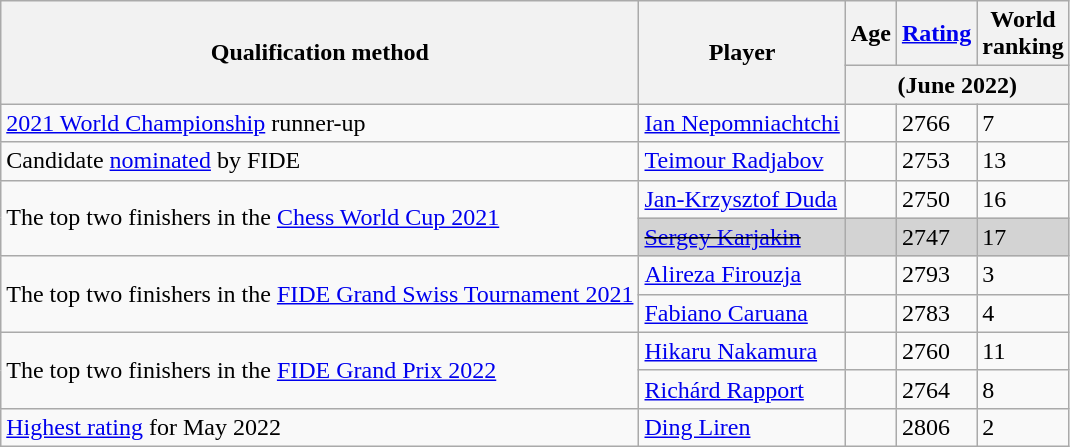<table class="wikitable sortable" style="text-align: left;">
<tr>
<th rowspan=2>Qualification method</th>
<th rowspan=2>Player</th>
<th>Age</th>
<th><a href='#'>Rating</a></th>
<th>World<br>ranking</th>
</tr>
<tr>
<th colspan=3>(June 2022)</th>
</tr>
<tr>
<td><a href='#'>2021 World Championship</a> runner-up</td>
<td> <a href='#'>Ian Nepomniachtchi</a></td>
<td></td>
<td>2766</td>
<td>7</td>
</tr>
<tr>
<td>Candidate <a href='#'>nominated</a> by FIDE</td>
<td> <a href='#'>Teimour Radjabov</a></td>
<td></td>
<td>2753</td>
<td>13</td>
</tr>
<tr>
<td rowspan=2>The top two finishers in the <a href='#'>Chess World Cup 2021</a></td>
<td> <a href='#'>Jan-Krzysztof Duda</a> </td>
<td></td>
<td>2750</td>
<td>16</td>
</tr>
<tr>
<td style="background:lightgrey;"> <s><a href='#'>Sergey Karjakin</a></s>  </td>
<td style="background:lightgrey;"></td>
<td style="background:lightgrey;">2747</td>
<td style="background:lightgrey;">17</td>
</tr>
<tr>
<td rowspan=2>The top two finishers in the <a href='#'>FIDE Grand Swiss Tournament 2021</a></td>
<td> <a href='#'>Alireza Firouzja</a> </td>
<td></td>
<td>2793</td>
<td>3</td>
</tr>
<tr>
<td> <a href='#'>Fabiano Caruana</a> </td>
<td></td>
<td>2783</td>
<td>4</td>
</tr>
<tr>
<td rowspan=2>The top two finishers in the <a href='#'>FIDE Grand Prix 2022</a></td>
<td> <a href='#'>Hikaru Nakamura</a> </td>
<td></td>
<td>2760</td>
<td>11</td>
</tr>
<tr>
<td> <a href='#'>Richárd Rapport</a> </td>
<td></td>
<td>2764</td>
<td>8</td>
</tr>
<tr>
<td><a href='#'>Highest rating</a> for May 2022</td>
<td> <a href='#'>Ding Liren</a> </td>
<td></td>
<td>2806</td>
<td>2</td>
</tr>
</table>
